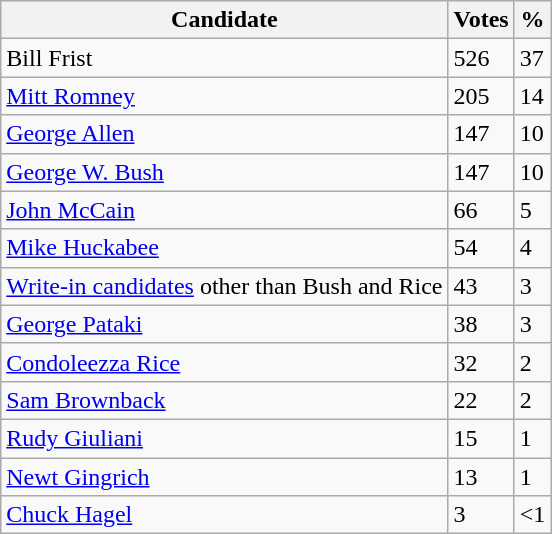<table class="wikitable sortable">
<tr>
<th>Candidate</th>
<th>Votes</th>
<th>%</th>
</tr>
<tr>
<td>Bill Frist</td>
<td>526</td>
<td>37</td>
</tr>
<tr>
<td><a href='#'>Mitt Romney</a></td>
<td>205</td>
<td>14</td>
</tr>
<tr>
<td><a href='#'>George Allen</a></td>
<td>147</td>
<td>10</td>
</tr>
<tr>
<td><a href='#'>George W. Bush</a></td>
<td>147</td>
<td>10</td>
</tr>
<tr>
<td><a href='#'>John McCain</a></td>
<td>66</td>
<td>5</td>
</tr>
<tr>
<td><a href='#'>Mike Huckabee</a></td>
<td>54</td>
<td>4</td>
</tr>
<tr>
<td><a href='#'>Write-in candidates</a> other than Bush and Rice</td>
<td>43</td>
<td>3</td>
</tr>
<tr>
<td><a href='#'>George Pataki</a></td>
<td>38</td>
<td>3</td>
</tr>
<tr>
<td><a href='#'>Condoleezza Rice</a></td>
<td>32</td>
<td>2</td>
</tr>
<tr>
<td><a href='#'>Sam Brownback</a></td>
<td>22</td>
<td>2</td>
</tr>
<tr>
<td><a href='#'>Rudy Giuliani</a></td>
<td>15</td>
<td>1</td>
</tr>
<tr>
<td><a href='#'>Newt Gingrich</a></td>
<td>13</td>
<td>1</td>
</tr>
<tr>
<td><a href='#'>Chuck Hagel</a></td>
<td>3</td>
<td><1</td>
</tr>
</table>
